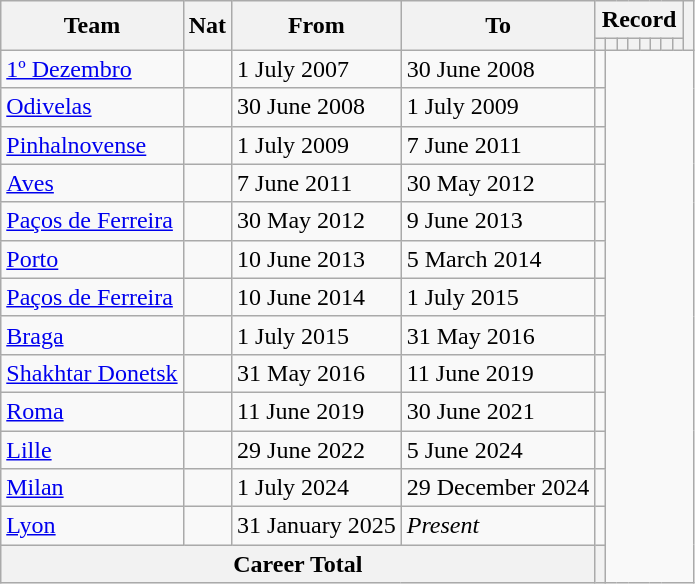<table class="wikitable" style="text-align: center">
<tr>
<th rowspan="2">Team</th>
<th rowspan="2">Nat</th>
<th rowspan="2">From</th>
<th rowspan="2">To</th>
<th colspan="8">Record</th>
<th rowspan="2"></th>
</tr>
<tr>
<th></th>
<th></th>
<th></th>
<th></th>
<th></th>
<th></th>
<th></th>
<th></th>
</tr>
<tr>
<td align="left"><a href='#'>1º Dezembro</a></td>
<td></td>
<td align=left>1 July 2007</td>
<td align=left>30 June 2008<br></td>
<td></td>
</tr>
<tr>
<td align="left"><a href='#'>Odivelas</a></td>
<td></td>
<td align=left>30 June 2008</td>
<td align=left>1 July 2009<br></td>
<td></td>
</tr>
<tr>
<td align="left"><a href='#'>Pinhalnovense</a></td>
<td></td>
<td align=left>1 July 2009</td>
<td align=left>7 June 2011<br></td>
<td></td>
</tr>
<tr>
<td align="left"><a href='#'>Aves</a></td>
<td></td>
<td align=left>7 June 2011</td>
<td align=left>30 May 2012<br></td>
<td></td>
</tr>
<tr>
<td align="left"><a href='#'>Paços de Ferreira</a></td>
<td></td>
<td align=left>30 May 2012</td>
<td align=left>9 June 2013<br></td>
<td></td>
</tr>
<tr>
<td align="left"><a href='#'>Porto</a></td>
<td></td>
<td align=left>10 June 2013</td>
<td align=left>5 March 2014<br></td>
<td></td>
</tr>
<tr>
<td align="left"><a href='#'>Paços de Ferreira</a></td>
<td></td>
<td align=left>10 June 2014</td>
<td align=left>1 July 2015<br></td>
<td></td>
</tr>
<tr>
<td align="left"><a href='#'>Braga</a></td>
<td></td>
<td align=left>1 July 2015</td>
<td align=left>31 May 2016<br></td>
<td></td>
</tr>
<tr>
<td align="left"><a href='#'>Shakhtar Donetsk</a></td>
<td></td>
<td align=left>31 May 2016</td>
<td align=left>11 June 2019<br></td>
<td></td>
</tr>
<tr>
<td align="left"><a href='#'>Roma</a></td>
<td></td>
<td align=left>11 June 2019</td>
<td align=left>30 June 2021<br></td>
<td></td>
</tr>
<tr>
<td align="left"><a href='#'>Lille</a></td>
<td></td>
<td align=left>29 June 2022</td>
<td align=left>5 June 2024<br></td>
<td></td>
</tr>
<tr>
<td align="left"><a href='#'>Milan</a></td>
<td></td>
<td align=left>1 July 2024</td>
<td align=left>29 December 2024<br></td>
<td></td>
</tr>
<tr>
<td align="left"><a href='#'>Lyon</a></td>
<td></td>
<td align=left>31 January 2025</td>
<td align=left><em>Present</em><br></td>
<td></td>
</tr>
<tr>
<th colspan="4">Career Total<br></th>
<th></th>
</tr>
</table>
